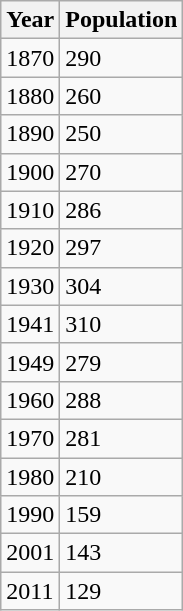<table class="wikitable">
<tr>
<th>Year</th>
<th>Population</th>
</tr>
<tr>
<td>1870</td>
<td>290</td>
</tr>
<tr>
<td>1880</td>
<td>260</td>
</tr>
<tr>
<td>1890</td>
<td>250</td>
</tr>
<tr>
<td>1900</td>
<td>270</td>
</tr>
<tr>
<td>1910</td>
<td>286</td>
</tr>
<tr>
<td>1920</td>
<td>297</td>
</tr>
<tr>
<td>1930</td>
<td>304</td>
</tr>
<tr>
<td>1941</td>
<td>310</td>
</tr>
<tr>
<td>1949</td>
<td>279</td>
</tr>
<tr>
<td>1960</td>
<td>288</td>
</tr>
<tr>
<td>1970</td>
<td>281</td>
</tr>
<tr>
<td>1980</td>
<td>210</td>
</tr>
<tr>
<td>1990</td>
<td>159</td>
</tr>
<tr>
<td>2001</td>
<td>143</td>
</tr>
<tr>
<td>2011</td>
<td>129</td>
</tr>
</table>
